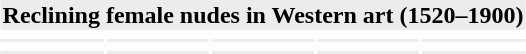<table align=center>
<tr>
<th colspan="5" style="background:#ECECEC;"><strong>Reclining female nudes in Western art (1520–1900)</strong></th>
</tr>
<tr>
<td></td>
<td></td>
<td></td>
<td></td>
<td></td>
</tr>
<tr>
<td style="background:#ECECEC;"></td>
<td style="background:#ECECEC;"></td>
<td style="background:#ECECEC;"></td>
<td style="background:#ECECEC;"></td>
<td style="background:#ECECEC;"></td>
</tr>
<tr>
<td></td>
<td></td>
<td></td>
<td></td>
<td></td>
</tr>
<tr>
<td style="background:#ECECEC;"></td>
<td style="background:#ECECEC;"></td>
<td style="background:#ECECEC;"></td>
<td style="background:#ECECEC;"></td>
<td style="background:#ECECEC;"></td>
</tr>
</table>
